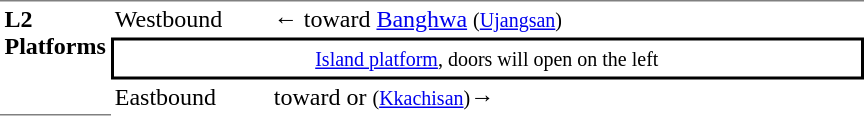<table table border=0 cellspacing=0 cellpadding=3>
<tr>
<td style="border-top:solid 1px gray;border-bottom:solid 1px gray;" width=50 rowspan=10 valign=top><strong>L2<br>Platforms</strong></td>
<td style="border-bottom:solid 0px gray;border-top:solid 1px gray;" width=100>Westbound</td>
<td style="border-bottom:solid 0px gray;border-top:solid 1px gray;" width=390>←  toward <a href='#'>Banghwa</a> <small>(<a href='#'>Ujangsan</a>)</small></td>
</tr>
<tr>
<td style="border-top:solid 2px black;border-right:solid 2px black;border-left:solid 2px black;border-bottom:solid 2px black;text-align:center;" colspan=2><small><a href='#'>Island platform</a>, doors will open on the left</small></td>
</tr>
<tr>
<td>Eastbound</td>
<td>  toward  or  <small>(<a href='#'>Kkachisan</a>)</small>→</td>
</tr>
</table>
